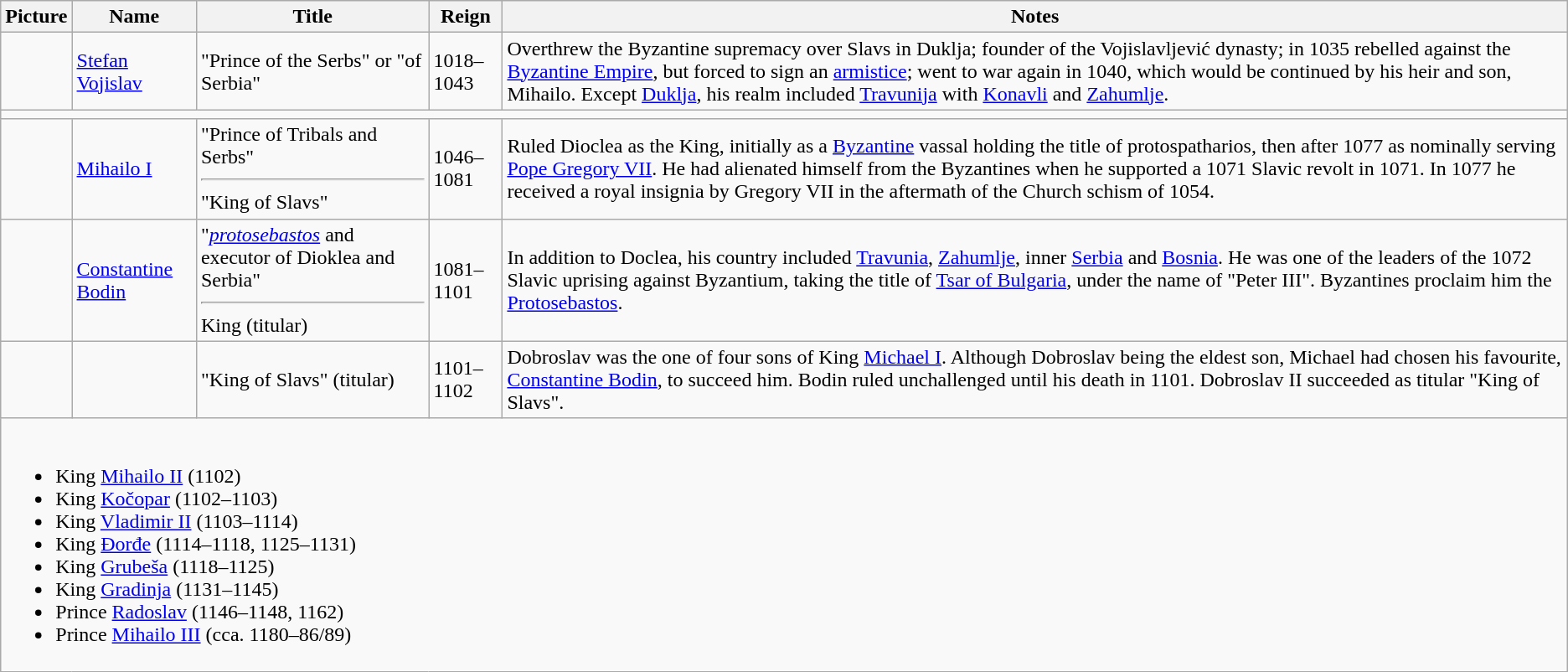<table class="wikitable">
<tr ->
<th>Picture</th>
<th>Name</th>
<th>Title</th>
<th>Reign</th>
<th>Notes</th>
</tr>
<tr ->
<td></td>
<td><a href='#'>Stefan Vojislav</a><br></td>
<td>"Prince of the Serbs" or "of Serbia"</td>
<td>1018–1043</td>
<td>Overthrew the Byzantine supremacy over Slavs in Duklja; founder of the Vojislavljević dynasty; in 1035 rebelled against the <a href='#'>Byzantine Empire</a>, but forced to sign an <a href='#'>armistice</a>; went to war again in 1040, which would be continued by his heir and son, Mihailo. Except <a href='#'>Duklja</a>, his realm included <a href='#'>Travunija</a> with <a href='#'>Konavli</a> and <a href='#'>Zahumlje</a>.</td>
</tr>
<tr ->
<td colspan=5></td>
</tr>
<tr ->
<td></td>
<td><a href='#'>Mihailo I</a></td>
<td>"Prince of Tribals and Serbs"<hr>"King of Slavs"</td>
<td>1046–1081</td>
<td>Ruled Dioclea as the King, initially as a <a href='#'>Byzantine</a> vassal holding the title of protospatharios, then after 1077 as nominally serving <a href='#'>Pope Gregory VII</a>. He had alienated himself from the Byzantines when he supported a 1071 Slavic revolt in 1071. In 1077 he received a royal insignia by Gregory VII in the aftermath of the Church schism of 1054.</td>
</tr>
<tr ->
<td></td>
<td><a href='#'>Constantine Bodin</a></td>
<td>"<em><a href='#'>protosebastos</a></em> and executor of Dioklea and Serbia"<hr>King (titular)</td>
<td>1081–1101</td>
<td>In addition to Doclea, his country included <a href='#'>Travunia</a>, <a href='#'>Zahumlje</a>, inner <a href='#'>Serbia</a> and <a href='#'>Bosnia</a>. He was one of the leaders of the 1072 Slavic uprising against Byzantium, taking the title of <a href='#'>Tsar of Bulgaria</a>, under the name of "Peter III". Byzantines proclaim him the <a href='#'>Protosebastos</a>.</td>
</tr>
<tr ->
<td></td>
<td></td>
<td>"King of Slavs" (titular)</td>
<td>1101–1102</td>
<td>Dobroslav was the one of four sons of King <a href='#'>Michael I</a>. Although Dobroslav being the eldest son, Michael had chosen his favourite, <a href='#'>Constantine Bodin</a>, to succeed him. Bodin ruled unchallenged until his death in 1101. Dobroslav II succeeded as titular "King of Slavs".</td>
</tr>
<tr ->
<td colspan=5><br><ul><li>King <a href='#'>Mihailo II</a> (1102)</li><li>King <a href='#'>Kočopar</a> (1102–1103)</li><li>King <a href='#'>Vladimir II</a> (1103–1114)</li><li>King <a href='#'>Đorđe</a> (1114–1118, 1125–1131)</li><li>King <a href='#'>Grubeša</a> (1118–1125)</li><li>King <a href='#'>Gradinja</a> (1131–1145)</li><li>Prince <a href='#'>Radoslav</a> (1146–1148, 1162)</li><li>Prince <a href='#'>Mihailo III</a> (cca. 1180–86/89)</li></ul></td>
</tr>
</table>
